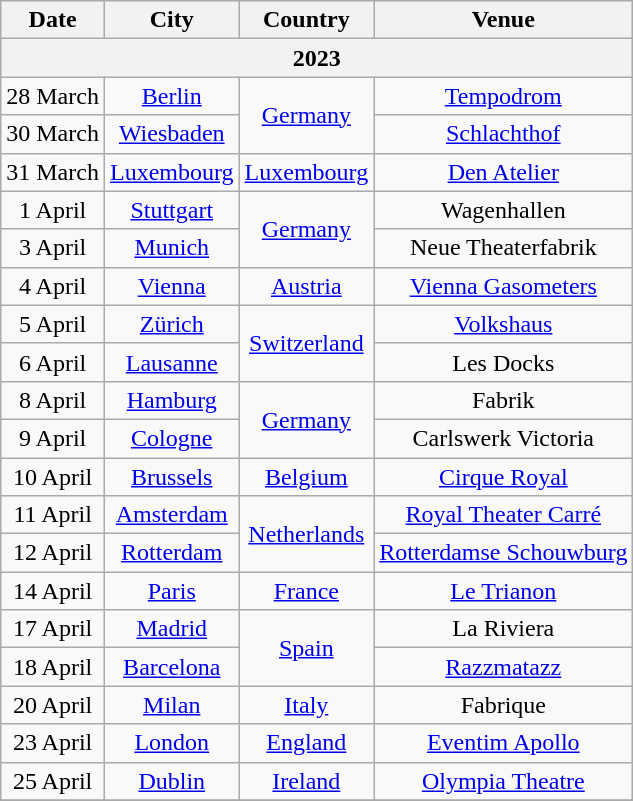<table class="wikitable" style="text-align:center;">
<tr>
<th scope="col">Date</th>
<th scope="col">City</th>
<th scope="col">Country</th>
<th scope="col">Venue</th>
</tr>
<tr>
<th colspan="5">2023</th>
</tr>
<tr>
<td>28 March</td>
<td><a href='#'>Berlin</a></td>
<td rowspan="2"><a href='#'>Germany</a></td>
<td><a href='#'>Tempodrom</a></td>
</tr>
<tr>
<td>30 March</td>
<td><a href='#'>Wiesbaden</a></td>
<td><a href='#'>Schlachthof</a></td>
</tr>
<tr>
<td>31 March</td>
<td><a href='#'>Luxembourg</a></td>
<td><a href='#'>Luxembourg</a></td>
<td><a href='#'>Den Atelier</a></td>
</tr>
<tr>
<td>1 April</td>
<td><a href='#'>Stuttgart</a></td>
<td rowspan="2"><a href='#'>Germany</a></td>
<td>Wagenhallen</td>
</tr>
<tr>
<td>3 April</td>
<td><a href='#'>Munich</a></td>
<td>Neue Theaterfabrik</td>
</tr>
<tr>
<td>4 April</td>
<td><a href='#'>Vienna</a></td>
<td><a href='#'>Austria</a></td>
<td><a href='#'>Vienna Gasometers</a></td>
</tr>
<tr>
<td>5 April</td>
<td><a href='#'>Zürich</a></td>
<td rowspan="2"><a href='#'>Switzerland</a></td>
<td><a href='#'>Volkshaus</a></td>
</tr>
<tr>
<td>6 April</td>
<td><a href='#'>Lausanne</a></td>
<td>Les Docks</td>
</tr>
<tr>
<td>8 April</td>
<td><a href='#'>Hamburg</a></td>
<td rowspan="2"><a href='#'>Germany</a></td>
<td>Fabrik</td>
</tr>
<tr>
<td>9 April</td>
<td><a href='#'>Cologne</a></td>
<td>Carlswerk Victoria</td>
</tr>
<tr>
<td>10 April</td>
<td><a href='#'>Brussels</a></td>
<td><a href='#'>Belgium</a></td>
<td><a href='#'>Cirque Royal</a></td>
</tr>
<tr>
<td>11 April</td>
<td><a href='#'>Amsterdam</a></td>
<td rowspan="2"><a href='#'>Netherlands</a></td>
<td><a href='#'>Royal Theater Carré</a></td>
</tr>
<tr>
<td>12 April</td>
<td><a href='#'>Rotterdam</a></td>
<td><a href='#'>Rotterdamse Schouwburg</a></td>
</tr>
<tr>
<td>14 April</td>
<td><a href='#'>Paris</a></td>
<td><a href='#'>France</a></td>
<td><a href='#'>Le Trianon</a></td>
</tr>
<tr>
<td>17 April</td>
<td><a href='#'>Madrid</a></td>
<td rowspan="2"><a href='#'>Spain</a></td>
<td>La Riviera</td>
</tr>
<tr>
<td>18 April</td>
<td><a href='#'>Barcelona</a></td>
<td><a href='#'>Razzmatazz</a></td>
</tr>
<tr>
<td>20 April</td>
<td><a href='#'>Milan</a></td>
<td><a href='#'>Italy</a></td>
<td>Fabrique</td>
</tr>
<tr>
<td>23 April</td>
<td><a href='#'>London</a></td>
<td><a href='#'>England</a></td>
<td><a href='#'>Eventim Apollo</a></td>
</tr>
<tr>
<td>25 April</td>
<td><a href='#'>Dublin</a></td>
<td><a href='#'>Ireland</a></td>
<td><a href='#'>Olympia Theatre</a></td>
</tr>
<tr>
</tr>
</table>
